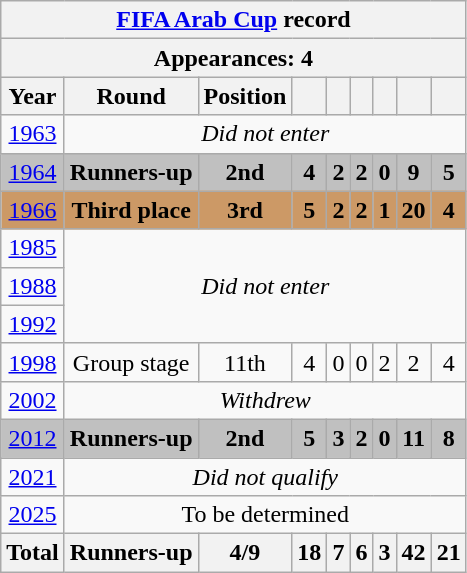<table class="wikitable" style="text-align: center;">
<tr>
<th colspan=9><a href='#'>FIFA Arab Cup</a> record</th>
</tr>
<tr>
<th colspan=9>Appearances: 4</th>
</tr>
<tr>
<th>Year</th>
<th>Round</th>
<th>Position</th>
<th></th>
<th></th>
<th></th>
<th></th>
<th></th>
<th></th>
</tr>
<tr>
<td> <a href='#'>1963</a></td>
<td colspan=8><em>Did not enter</em></td>
</tr>
<tr style="background:silver;">
<td> <a href='#'>1964</a></td>
<td><strong>Runners-up</strong></td>
<td><strong>2nd</strong></td>
<td><strong>4</strong></td>
<td><strong>2</strong></td>
<td><strong>2</strong></td>
<td><strong>0</strong></td>
<td><strong>9</strong></td>
<td><strong>5</strong></td>
</tr>
<tr style="background:#c96;">
<td> <a href='#'>1966</a></td>
<td><strong>Third place</strong></td>
<td><strong>3rd</strong></td>
<td><strong>5</strong></td>
<td><strong>2</strong></td>
<td><strong>2</strong></td>
<td><strong>1</strong></td>
<td><strong>20</strong></td>
<td><strong>4</strong></td>
</tr>
<tr>
<td> <a href='#'>1985</a></td>
<td colspan=8 rowspan=3><em>Did not enter</em></td>
</tr>
<tr>
<td> <a href='#'>1988</a></td>
</tr>
<tr>
<td> <a href='#'>1992</a></td>
</tr>
<tr>
<td> <a href='#'>1998</a></td>
<td>Group stage</td>
<td>11th</td>
<td>4</td>
<td>0</td>
<td>0</td>
<td>2</td>
<td>2</td>
<td>4</td>
</tr>
<tr>
<td> <a href='#'>2002</a></td>
<td colspan=8><em>Withdrew</em></td>
</tr>
<tr style="background:silver;">
<td> <a href='#'>2012</a></td>
<td><strong>Runners-up</strong></td>
<td><strong>2nd</strong></td>
<td><strong>5</strong></td>
<td><strong>3</strong></td>
<td><strong>2</strong></td>
<td><strong>0</strong></td>
<td><strong>11</strong></td>
<td><strong>8</strong></td>
</tr>
<tr>
<td> <a href='#'>2021</a></td>
<td colspan=8><em>Did not qualify</em></td>
</tr>
<tr>
<td> <a href='#'>2025</a></td>
<td colspan="8" rowspan="1">To be determined</td>
</tr>
<tr>
<th>Total</th>
<th>Runners-up</th>
<th>4/9</th>
<th>18</th>
<th>7</th>
<th>6</th>
<th>3</th>
<th>42</th>
<th>21</th>
</tr>
</table>
